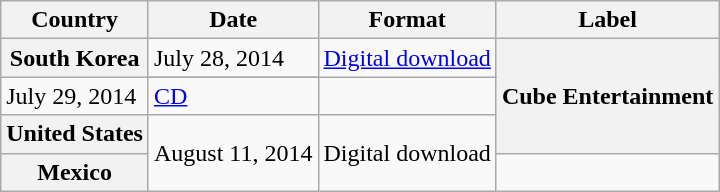<table class="wikitable plainrowheaders">
<tr>
<th scope="col">Country</th>
<th>Date</th>
<th>Format</th>
<th>Label</th>
</tr>
<tr>
<th scope="row" rowspan="2">South Korea</th>
<td>July 28, 2014</td>
<td><a href='#'>Digital download</a></td>
<th scope="row" rowspan="4">Cube Entertainment</th>
</tr>
<tr>
</tr>
<tr>
<td>July 29, 2014</td>
<td><a href='#'>CD</a></td>
</tr>
<tr>
<th scope="row">United States</th>
<td rowspan="2">August 11, 2014</td>
<td rowspan="2">Digital download</td>
</tr>
<tr>
<th scope="row">Mexico</th>
</tr>
</table>
